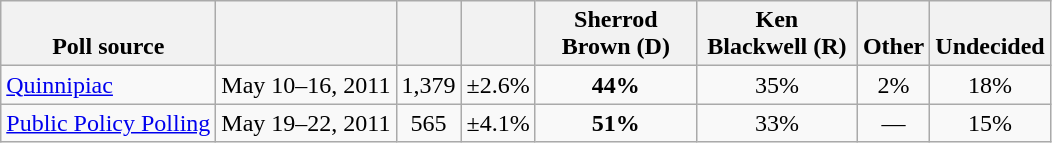<table class="wikitable" style="text-align:center">
<tr valign= bottom>
<th>Poll source</th>
<th></th>
<th></th>
<th></th>
<th style="width:100px;">Sherrod<br>Brown (D)</th>
<th style="width:100px;">Ken<br>Blackwell (R)</th>
<th>Other</th>
<th>Undecided</th>
</tr>
<tr>
<td align=left><a href='#'>Quinnipiac</a></td>
<td>May 10–16, 2011</td>
<td>1,379</td>
<td>±2.6%</td>
<td><strong>44%</strong></td>
<td>35%</td>
<td>2%</td>
<td>18%</td>
</tr>
<tr>
<td align=left><a href='#'>Public Policy Polling</a></td>
<td>May 19–22, 2011</td>
<td>565</td>
<td>±4.1%</td>
<td><strong>51%</strong></td>
<td>33%</td>
<td>—</td>
<td>15%</td>
</tr>
</table>
